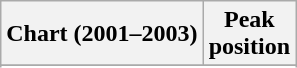<table class="wikitable sortable plainrowheaders" style="text-align:center">
<tr>
<th>Chart (2001–2003)</th>
<th>Peak<br>position</th>
</tr>
<tr>
</tr>
<tr>
</tr>
</table>
